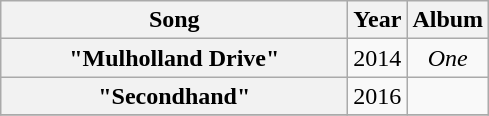<table class="wikitable plainrowheaders" style="text-align:center;" border="1">
<tr>
<th scope="col" style="width:14em;">Song</th>
<th scope="col">Year</th>
<th scope="col">Album</th>
</tr>
<tr>
<th scope="row">"Mulholland Drive"</th>
<td>2014</td>
<td><em>One</em></td>
</tr>
<tr>
<th scope="row">"Secondhand"</th>
<td>2016</td>
<td></td>
</tr>
<tr>
</tr>
</table>
